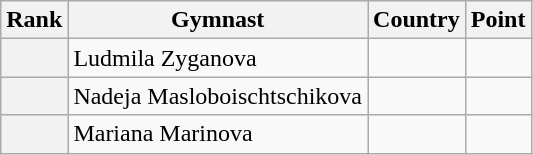<table class="wikitable sortable">
<tr>
<th>Rank</th>
<th>Gymnast</th>
<th>Country</th>
<th>Point</th>
</tr>
<tr>
<th></th>
<td>Ludmila Zyganova</td>
<td></td>
<td></td>
</tr>
<tr>
<th></th>
<td>Nadeja Masloboischtschikova</td>
<td></td>
<td></td>
</tr>
<tr>
<th></th>
<td>Mariana Marinova</td>
<td></td>
<td></td>
</tr>
</table>
